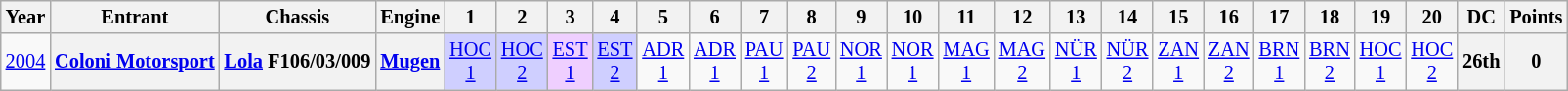<table class="wikitable" style="text-align:center; font-size:85%">
<tr>
<th>Year</th>
<th>Entrant</th>
<th>Chassis</th>
<th>Engine</th>
<th>1</th>
<th>2</th>
<th>3</th>
<th>4</th>
<th>5</th>
<th>6</th>
<th>7</th>
<th>8</th>
<th>9</th>
<th>10</th>
<th>11</th>
<th>12</th>
<th>13</th>
<th>14</th>
<th>15</th>
<th>16</th>
<th>17</th>
<th>18</th>
<th>19</th>
<th>20</th>
<th>DC</th>
<th>Points</th>
</tr>
<tr>
<td><a href='#'>2004</a></td>
<th nowrap><a href='#'>Coloni Motorsport</a></th>
<th nowrap><a href='#'>Lola</a> F106/03/009</th>
<th><a href='#'>Mugen</a></th>
<td style="background:#CFCFFF;"><a href='#'>HOC<br>1</a><br></td>
<td style="background:#CFCFFF;"><a href='#'>HOC<br>2</a><br></td>
<td style="background:#EFCFFF;"><a href='#'>EST<br>1</a><br></td>
<td style="background:#CFCFFF;"><a href='#'>EST<br>2</a><br></td>
<td><a href='#'>ADR<br>1</a></td>
<td><a href='#'>ADR<br>1</a></td>
<td><a href='#'>PAU<br>1</a></td>
<td><a href='#'>PAU<br>2</a></td>
<td><a href='#'>NOR<br>1</a></td>
<td><a href='#'>NOR<br>1</a></td>
<td><a href='#'>MAG<br>1</a></td>
<td><a href='#'>MAG<br>2</a></td>
<td><a href='#'>NÜR<br>1</a></td>
<td><a href='#'>NÜR<br>2</a></td>
<td><a href='#'>ZAN<br>1</a></td>
<td><a href='#'>ZAN<br>2</a></td>
<td><a href='#'>BRN<br>1</a></td>
<td><a href='#'>BRN<br>2</a></td>
<td><a href='#'>HOC<br>1</a></td>
<td><a href='#'>HOC<br>2</a></td>
<th>26th</th>
<th>0</th>
</tr>
</table>
